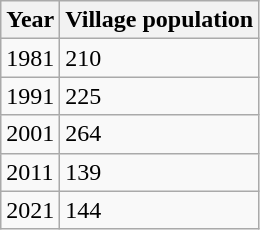<table class="wikitable">
<tr>
<th>Year</th>
<th>Village population</th>
</tr>
<tr>
<td>1981</td>
<td>210</td>
</tr>
<tr>
<td>1991</td>
<td>225</td>
</tr>
<tr>
<td>2001</td>
<td>264</td>
</tr>
<tr>
<td>2011</td>
<td>139</td>
</tr>
<tr>
<td>2021</td>
<td>144</td>
</tr>
</table>
